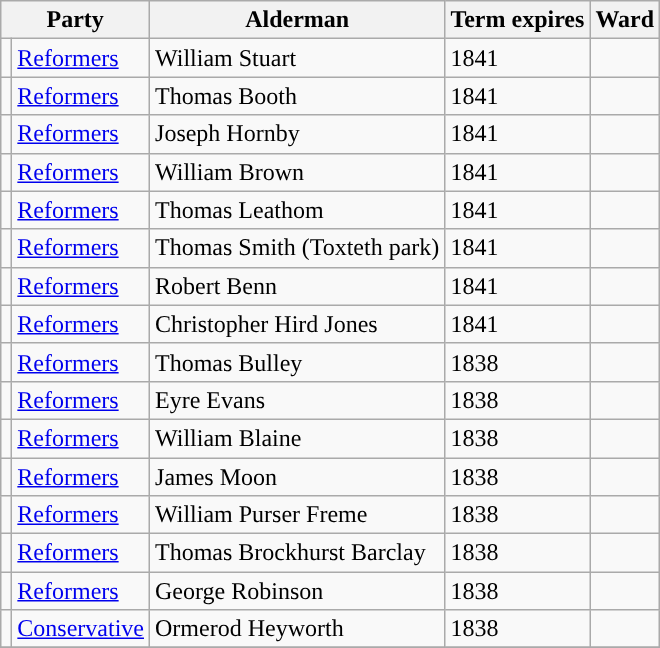<table class="wikitable">
<tr>
<th colspan="2">Party</th>
<th>Alderman</th>
<th>Term expires</th>
<th>Ward</th>
</tr>
<tr>
<td style="background-color:"></td>
<td><a href='#'>Reformers</a></td>
<td>William Stuart</td>
<td>1841</td>
</tr>
<tr>
<td style="background-color:"></td>
<td><a href='#'>Reformers</a></td>
<td>Thomas Booth</td>
<td>1841</td>
<td></td>
</tr>
<tr>
<td style="background-color:"></td>
<td><a href='#'>Reformers</a></td>
<td>Joseph Hornby</td>
<td>1841</td>
<td></td>
</tr>
<tr>
<td style="background-color:"></td>
<td><a href='#'>Reformers</a></td>
<td>William Brown</td>
<td>1841</td>
<td></td>
</tr>
<tr>
<td style="background-color:"></td>
<td><a href='#'>Reformers</a></td>
<td>Thomas Leathom</td>
<td>1841</td>
<td></td>
</tr>
<tr>
<td style="background-color:"></td>
<td><a href='#'>Reformers</a></td>
<td>Thomas Smith (Toxteth park)</td>
<td>1841</td>
<td></td>
</tr>
<tr>
<td style="background-color:"></td>
<td><a href='#'>Reformers</a></td>
<td>Robert Benn</td>
<td>1841</td>
<td></td>
</tr>
<tr>
<td style="background-color:"></td>
<td><a href='#'>Reformers</a></td>
<td>Christopher Hird Jones</td>
<td>1841</td>
<td></td>
</tr>
<tr>
<td style="background-color:"></td>
<td><a href='#'>Reformers</a></td>
<td>Thomas Bulley</td>
<td>1838</td>
<td></td>
</tr>
<tr>
<td style="background-color:"></td>
<td><a href='#'>Reformers</a></td>
<td>Eyre Evans</td>
<td>1838</td>
<td></td>
</tr>
<tr>
<td style="background-color:"></td>
<td><a href='#'>Reformers</a></td>
<td>William Blaine</td>
<td>1838</td>
<td></td>
</tr>
<tr>
<td style="background-color:"></td>
<td><a href='#'>Reformers</a></td>
<td>James Moon</td>
<td>1838</td>
<td></td>
</tr>
<tr>
<td style="background-color:"></td>
<td><a href='#'>Reformers</a></td>
<td>William Purser Freme</td>
<td>1838</td>
<td></td>
</tr>
<tr>
<td style="background-color:"></td>
<td><a href='#'>Reformers</a></td>
<td>Thomas Brockhurst Barclay</td>
<td>1838</td>
<td></td>
</tr>
<tr>
<td style="background-color:"></td>
<td><a href='#'>Reformers</a></td>
<td>George Robinson</td>
<td>1838</td>
<td></td>
</tr>
<tr>
<td style="background-color:"></td>
<td><a href='#'>Conservative</a></td>
<td>Ormerod Heyworth</td>
<td>1838</td>
<td></td>
</tr>
<tr>
</tr>
</table>
